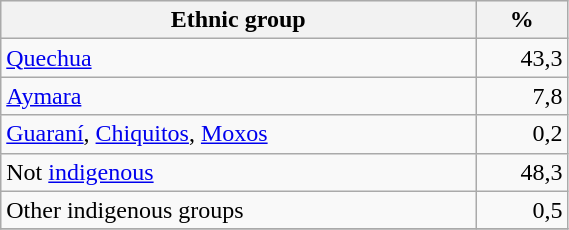<table class="wikitable" border="1" style="width:30%;" border="1">
<tr bgcolor=#EFEFEF>
<th><strong>Ethnic group</strong></th>
<th><strong>%</strong></th>
</tr>
<tr>
<td><a href='#'>Quechua</a></td>
<td align="right">43,3</td>
</tr>
<tr>
<td><a href='#'>Aymara</a></td>
<td align="right">7,8</td>
</tr>
<tr>
<td><a href='#'>Guaraní</a>, <a href='#'>Chiquitos</a>, <a href='#'>Moxos</a></td>
<td align="right">0,2</td>
</tr>
<tr>
<td>Not <a href='#'>indigenous</a></td>
<td align="right">48,3</td>
</tr>
<tr>
<td>Other indigenous groups</td>
<td align="right">0,5</td>
</tr>
<tr>
</tr>
</table>
